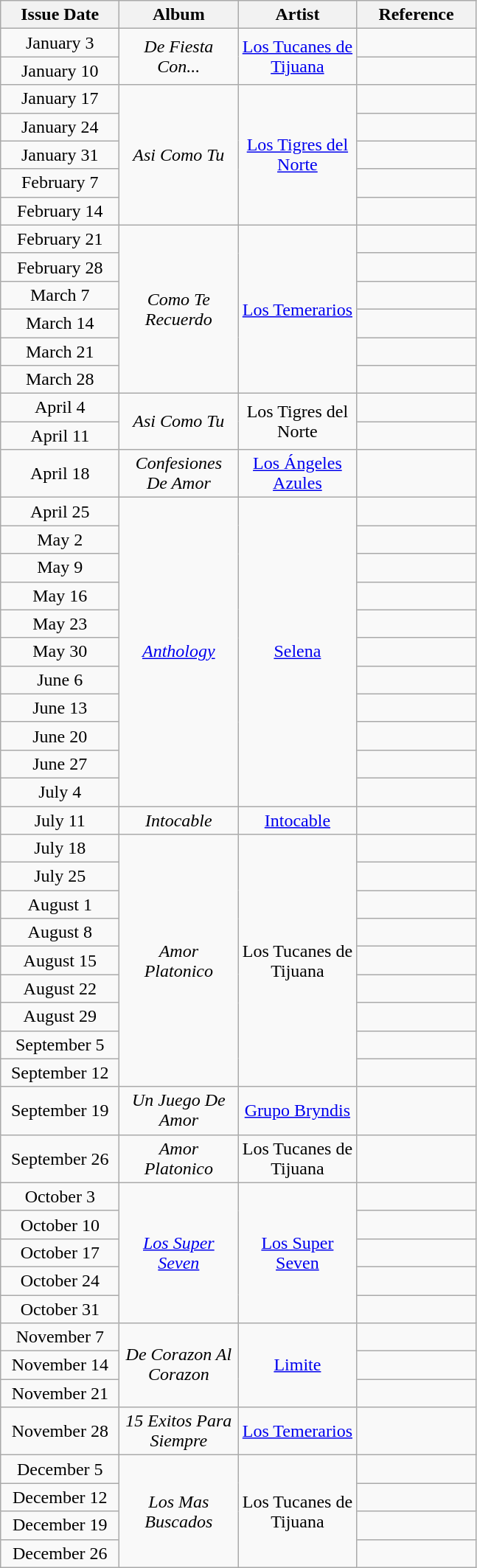<table class="wikitable" style="text-align: center">
<tr>
<th width="100"><strong>Issue Date</strong></th>
<th width="100"><strong>Album</strong></th>
<th width="100"><strong>Artist</strong></th>
<th width="100" class="unsortable"><strong>Reference</strong></th>
</tr>
<tr>
<td>January 3</td>
<td rowspan="2"><em>De Fiesta Con...</em></td>
<td rowspan="2"><a href='#'>Los Tucanes de Tijuana</a></td>
<td></td>
</tr>
<tr>
<td>January 10</td>
<td></td>
</tr>
<tr>
<td>January 17</td>
<td rowspan="5"><em>Asi Como Tu</em></td>
<td rowspan="5"><a href='#'>Los Tigres del Norte</a></td>
<td></td>
</tr>
<tr>
<td>January 24</td>
<td></td>
</tr>
<tr>
<td>January 31</td>
<td></td>
</tr>
<tr>
<td>February 7</td>
<td></td>
</tr>
<tr>
<td>February 14</td>
<td></td>
</tr>
<tr>
<td>February 21</td>
<td rowspan="6"><em>Como Te Recuerdo</em></td>
<td rowspan="6"><a href='#'>Los Temerarios</a></td>
<td></td>
</tr>
<tr>
<td>February 28</td>
<td></td>
</tr>
<tr>
<td>March 7</td>
<td></td>
</tr>
<tr>
<td>March 14</td>
<td></td>
</tr>
<tr>
<td>March 21</td>
<td></td>
</tr>
<tr>
<td>March 28</td>
<td></td>
</tr>
<tr>
<td>April 4</td>
<td rowspan="2"><em>Asi Como Tu</em> </td>
<td rowspan="2">Los Tigres del Norte</td>
<td></td>
</tr>
<tr>
<td>April 11</td>
<td></td>
</tr>
<tr>
<td>April 18</td>
<td><em>Confesiones De Amor</em></td>
<td><a href='#'>Los Ángeles Azules</a></td>
<td></td>
</tr>
<tr>
<td>April 25</td>
<td rowspan="11"><em><a href='#'>Anthology</a></em></td>
<td rowspan="11"><a href='#'>Selena</a></td>
<td></td>
</tr>
<tr>
<td>May 2</td>
<td></td>
</tr>
<tr>
<td>May 9</td>
<td></td>
</tr>
<tr>
<td>May 16</td>
<td></td>
</tr>
<tr>
<td>May 23</td>
<td></td>
</tr>
<tr>
<td>May 30</td>
<td></td>
</tr>
<tr>
<td>June 6</td>
<td></td>
</tr>
<tr>
<td>June 13</td>
<td></td>
</tr>
<tr>
<td>June 20</td>
<td></td>
</tr>
<tr>
<td>June 27</td>
<td></td>
</tr>
<tr>
<td>July 4</td>
<td></td>
</tr>
<tr>
<td>July 11</td>
<td><em>Intocable</em></td>
<td><a href='#'>Intocable</a></td>
<td></td>
</tr>
<tr>
<td>July 18</td>
<td rowspan="9"><em>Amor Platonico</em></td>
<td rowspan="9">Los Tucanes de Tijuana</td>
<td></td>
</tr>
<tr>
<td>July 25</td>
<td></td>
</tr>
<tr>
<td>August 1</td>
<td></td>
</tr>
<tr>
<td>August 8</td>
<td></td>
</tr>
<tr>
<td>August 15</td>
<td></td>
</tr>
<tr>
<td>August 22</td>
<td></td>
</tr>
<tr>
<td>August 29</td>
<td></td>
</tr>
<tr>
<td>September 5</td>
<td></td>
</tr>
<tr>
<td>September 12</td>
<td></td>
</tr>
<tr>
<td>September 19</td>
<td><em>Un Juego De Amor</em></td>
<td><a href='#'>Grupo Bryndis</a></td>
<td></td>
</tr>
<tr>
<td>September 26</td>
<td><em>Amor Platonico</em></td>
<td>Los Tucanes de Tijuana</td>
<td></td>
</tr>
<tr>
<td>October 3</td>
<td rowspan="5"><em><a href='#'>Los Super Seven</a></em></td>
<td rowspan="5"><a href='#'>Los Super Seven</a></td>
<td></td>
</tr>
<tr>
<td>October 10</td>
<td></td>
</tr>
<tr>
<td>October 17</td>
<td></td>
</tr>
<tr>
<td>October 24</td>
<td></td>
</tr>
<tr>
<td>October 31</td>
<td></td>
</tr>
<tr>
<td>November 7</td>
<td rowspan="3"><em>De Corazon Al Corazon</em></td>
<td rowspan="3"><a href='#'>Limite</a></td>
<td></td>
</tr>
<tr>
<td>November 14</td>
<td></td>
</tr>
<tr>
<td>November 21</td>
<td></td>
</tr>
<tr>
<td>November 28</td>
<td><em>15 Exitos Para Siempre</em></td>
<td><a href='#'>Los Temerarios</a></td>
<td></td>
</tr>
<tr>
<td>December 5</td>
<td rowspan="4"><em>Los Mas Buscados</em></td>
<td rowspan="4">Los Tucanes de Tijuana</td>
<td></td>
</tr>
<tr>
<td>December 12</td>
<td></td>
</tr>
<tr>
<td>December 19</td>
<td></td>
</tr>
<tr>
<td>December 26</td>
<td></td>
</tr>
</table>
